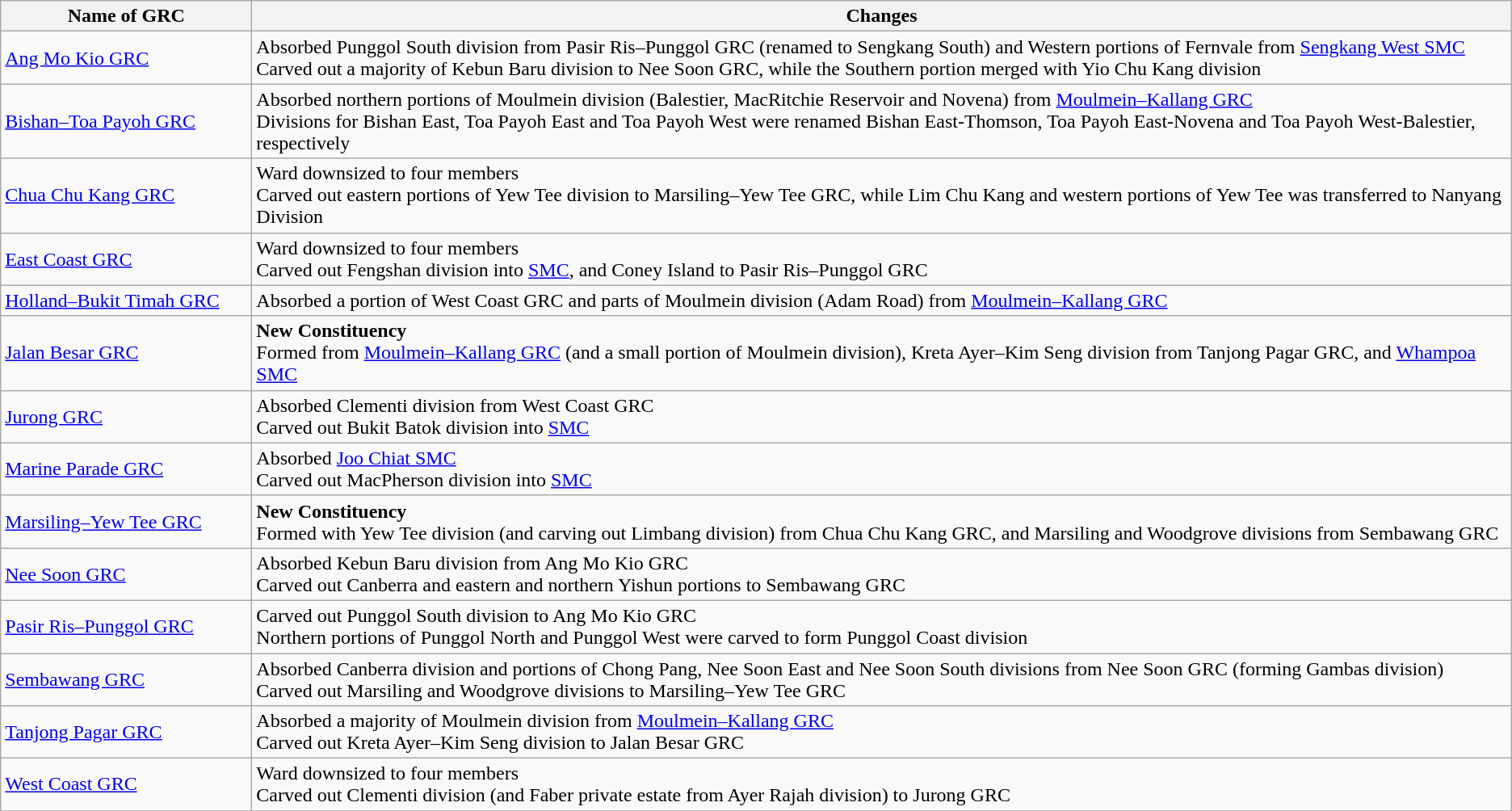<table class="wikitable">
<tr>
<th style="width:200px;">Name of GRC</th>
<th>Changes</th>
</tr>
<tr>
<td><a href='#'>Ang Mo Kio GRC</a></td>
<td>Absorbed Punggol South division from Pasir Ris–Punggol GRC (renamed to Sengkang South) and Western portions of Fernvale from <a href='#'>Sengkang West SMC</a> <br>Carved out a majority of Kebun Baru division to Nee Soon GRC, while the Southern portion merged with Yio Chu Kang division</td>
</tr>
<tr>
<td><a href='#'>Bishan–Toa Payoh GRC</a></td>
<td>Absorbed northern portions of Moulmein division (Balestier, MacRitchie Reservoir and Novena) from <a href='#'>Moulmein–Kallang GRC</a><br>Divisions for Bishan East, Toa Payoh East and Toa Payoh West were renamed Bishan East-Thomson, Toa Payoh East-Novena and Toa Payoh West-Balestier, respectively</td>
</tr>
<tr>
<td><a href='#'>Chua Chu Kang GRC</a></td>
<td>Ward downsized to four members<br>Carved out eastern portions of Yew Tee division to Marsiling–Yew Tee GRC, while Lim Chu Kang and western portions of Yew Tee was transferred to Nanyang Division</td>
</tr>
<tr>
<td><a href='#'>East Coast GRC</a></td>
<td>Ward downsized to four members<br> Carved out Fengshan division into <a href='#'>SMC</a>, and Coney Island to Pasir Ris–Punggol GRC</td>
</tr>
<tr>
<td><a href='#'>Holland–Bukit Timah GRC</a></td>
<td>Absorbed a portion of West Coast GRC and parts of Moulmein division (Adam Road) from <a href='#'>Moulmein–Kallang GRC</a></td>
</tr>
<tr>
<td><a href='#'>Jalan Besar GRC</a></td>
<td><strong>New Constituency</strong><br>Formed from <a href='#'>Moulmein–Kallang GRC</a> (and a small portion of Moulmein division), Kreta Ayer–Kim Seng division from Tanjong Pagar GRC, and <a href='#'>Whampoa SMC</a></td>
</tr>
<tr>
<td><a href='#'>Jurong GRC</a></td>
<td>Absorbed Clementi division from West Coast GRC<br>Carved out Bukit Batok division into <a href='#'>SMC</a></td>
</tr>
<tr>
<td><a href='#'>Marine Parade GRC</a></td>
<td>Absorbed <a href='#'>Joo Chiat SMC</a><br>Carved out MacPherson division into <a href='#'>SMC</a></td>
</tr>
<tr>
<td><a href='#'>Marsiling–Yew Tee GRC</a></td>
<td><strong>New Constituency</strong><br>Formed with Yew Tee division (and carving out Limbang division) from Chua Chu Kang GRC, and Marsiling and Woodgrove divisions from Sembawang GRC</td>
</tr>
<tr>
<td><a href='#'>Nee Soon GRC</a></td>
<td>Absorbed Kebun Baru division from Ang Mo Kio GRC<br>Carved out Canberra and eastern and northern Yishun portions to Sembawang GRC</td>
</tr>
<tr>
<td><a href='#'>Pasir Ris–Punggol GRC</a></td>
<td>Carved out Punggol South division to Ang Mo Kio GRC<br>Northern portions of Punggol North and Punggol West were carved to form Punggol Coast division</td>
</tr>
<tr>
<td><a href='#'>Sembawang GRC</a></td>
<td>Absorbed Canberra division and portions of Chong Pang, Nee Soon East and Nee Soon South divisions from Nee Soon GRC (forming Gambas division)<br>Carved out Marsiling and Woodgrove divisions to Marsiling–Yew Tee GRC</td>
</tr>
<tr>
<td><a href='#'>Tanjong Pagar GRC</a></td>
<td>Absorbed a majority of Moulmein division from <a href='#'>Moulmein–Kallang GRC</a><br>Carved out Kreta Ayer–Kim Seng division to Jalan Besar GRC</td>
</tr>
<tr>
<td><a href='#'>West Coast GRC</a></td>
<td>Ward downsized to four members<br>Carved out Clementi division (and Faber private estate from Ayer Rajah division) to Jurong GRC</td>
</tr>
<tr>
</tr>
</table>
